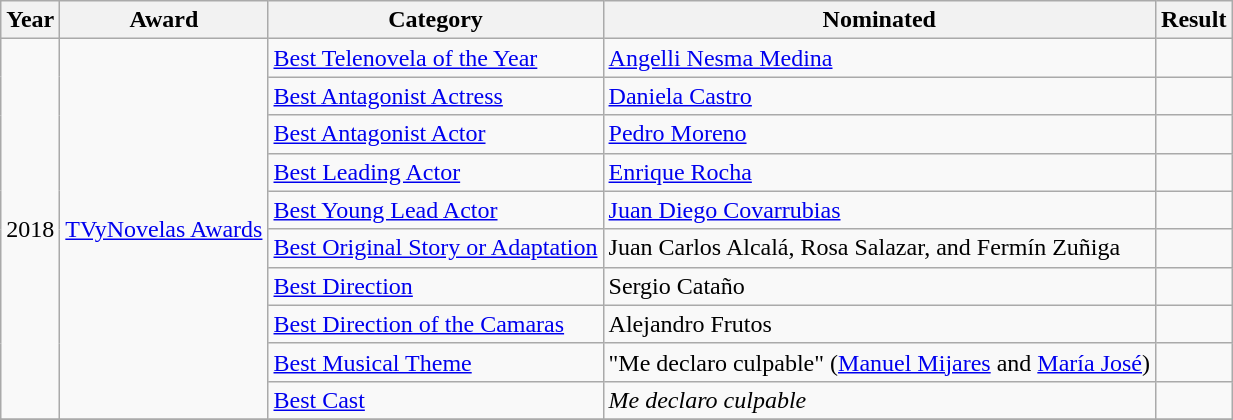<table class="wikitable plainrowheaders">
<tr>
<th scope="col">Year</th>
<th scope="col">Award</th>
<th scope="col">Category</th>
<th scope="col">Nominated</th>
<th scope="col">Result</th>
</tr>
<tr>
<td rowspan="10">2018</td>
<td rowspan="10"><a href='#'>TVyNovelas Awards</a></td>
<td><a href='#'>Best Telenovela of the Year</a></td>
<td><a href='#'>Angelli Nesma Medina</a></td>
<td></td>
</tr>
<tr>
<td><a href='#'>Best Antagonist Actress</a></td>
<td><a href='#'>Daniela Castro</a></td>
<td></td>
</tr>
<tr>
<td><a href='#'>Best Antagonist Actor</a></td>
<td><a href='#'>Pedro Moreno</a></td>
<td></td>
</tr>
<tr>
<td><a href='#'>Best Leading Actor</a></td>
<td><a href='#'>Enrique Rocha</a></td>
<td></td>
</tr>
<tr>
<td><a href='#'>Best Young Lead Actor</a></td>
<td><a href='#'>Juan Diego Covarrubias</a></td>
<td></td>
</tr>
<tr>
<td><a href='#'>Best Original Story or Adaptation</a></td>
<td>Juan Carlos Alcalá, Rosa Salazar, and Fermín Zuñiga</td>
<td></td>
</tr>
<tr>
<td><a href='#'>Best Direction</a></td>
<td>Sergio Cataño</td>
<td></td>
</tr>
<tr>
<td><a href='#'>Best Direction of the Camaras</a></td>
<td>Alejandro Frutos</td>
<td></td>
</tr>
<tr>
<td><a href='#'>Best Musical Theme</a></td>
<td>"Me declaro culpable" (<a href='#'>Manuel Mijares</a> and <a href='#'>María José</a>)</td>
<td></td>
</tr>
<tr>
<td><a href='#'>Best Cast</a></td>
<td><em>Me declaro culpable</em></td>
<td></td>
</tr>
<tr>
</tr>
</table>
